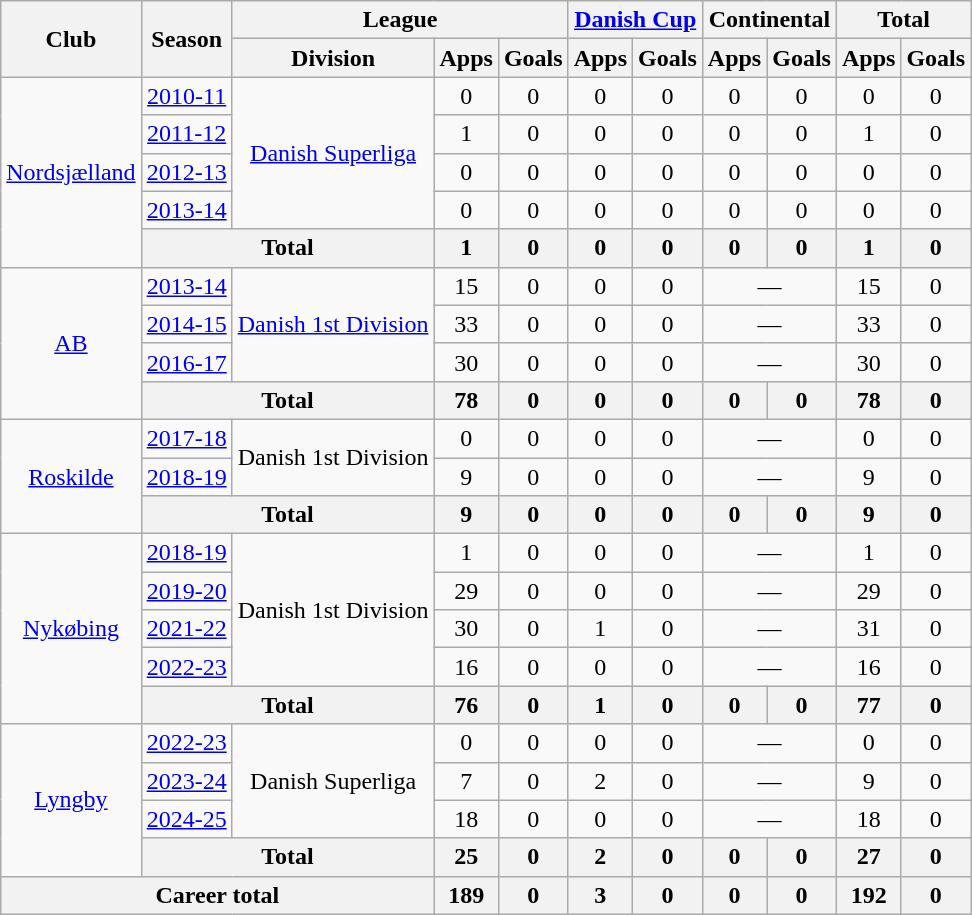<table class="wikitable" style="text-align:center">
<tr>
<th rowspan="2">Club</th>
<th rowspan="2">Season</th>
<th colspan="3">League</th>
<th colspan="2"><a href='#'>Danish Cup</a></th>
<th colspan="2">Continental</th>
<th colspan="2">Total</th>
</tr>
<tr>
<th>Division</th>
<th>Apps</th>
<th>Goals</th>
<th>Apps</th>
<th>Goals</th>
<th>Apps</th>
<th>Goals</th>
<th>Apps</th>
<th>Goals</th>
</tr>
<tr>
<td rowspan="5"><a href='#'>Nordsjælland</a></td>
<td><a href='#'>2010-11</a></td>
<td rowspan=4><a href='#'>Danish Superliga</a></td>
<td>0</td>
<td>0</td>
<td>0</td>
<td>0</td>
<td>0</td>
<td>0</td>
<td>0</td>
<td>0</td>
</tr>
<tr>
<td><a href='#'>2011-12</a></td>
<td>1</td>
<td>0</td>
<td>0</td>
<td>0</td>
<td>0</td>
<td>0</td>
<td>1</td>
<td>0</td>
</tr>
<tr>
<td><a href='#'>2012-13</a></td>
<td>0</td>
<td>0</td>
<td>0</td>
<td>0</td>
<td>0</td>
<td>0</td>
<td>0</td>
<td>0</td>
</tr>
<tr>
<td><a href='#'>2013-14</a></td>
<td>0</td>
<td>0</td>
<td>0</td>
<td>0</td>
<td>0</td>
<td>0</td>
<td>0</td>
<td>0</td>
</tr>
<tr>
<th colspan="2">Total</th>
<th>1</th>
<th>0</th>
<th>0</th>
<th>0</th>
<th>0</th>
<th>0</th>
<th>1</th>
<th>0</th>
</tr>
<tr>
<td rowspan="4"><a href='#'>AB</a></td>
<td><a href='#'>2013-14</a></td>
<td rowspan=3><a href='#'>Danish 1st Division</a></td>
<td>15</td>
<td>0</td>
<td>0</td>
<td>0</td>
<td colspan="2">—</td>
<td>15</td>
<td>0</td>
</tr>
<tr>
<td><a href='#'>2014-15</a></td>
<td>33</td>
<td>0</td>
<td>0</td>
<td>0</td>
<td colspan="2">—</td>
<td>33</td>
<td>0</td>
</tr>
<tr>
<td><a href='#'>2016-17</a></td>
<td>30</td>
<td>0</td>
<td>0</td>
<td>0</td>
<td colspan="2">—</td>
<td>30</td>
<td>0</td>
</tr>
<tr>
<th colspan="2">Total</th>
<th>78</th>
<th>0</th>
<th>0</th>
<th>0</th>
<th>0</th>
<th>0</th>
<th>78</th>
<th>0</th>
</tr>
<tr>
<td rowspan="3"><a href='#'>Roskilde</a></td>
<td><a href='#'>2017-18</a></td>
<td rowspan=2>Danish 1st Division</td>
<td>0</td>
<td>0</td>
<td>0</td>
<td>0</td>
<td colspan="2">—</td>
<td>0</td>
<td>0</td>
</tr>
<tr>
<td><a href='#'>2018-19</a></td>
<td>9</td>
<td>0</td>
<td>0</td>
<td>0</td>
<td colspan="2">—</td>
<td>9</td>
<td>0</td>
</tr>
<tr>
<th colspan="2">Total</th>
<th>9</th>
<th>0</th>
<th>0</th>
<th>0</th>
<th>0</th>
<th>0</th>
<th>9</th>
<th>0</th>
</tr>
<tr>
<td rowspan="5"><a href='#'>Nykøbing</a></td>
<td><a href='#'>2018-19</a></td>
<td rowspan=4>Danish 1st Division</td>
<td>1</td>
<td>0</td>
<td>0</td>
<td>0</td>
<td colspan="2">—</td>
<td>1</td>
<td>0</td>
</tr>
<tr>
<td><a href='#'>2019-20</a></td>
<td>29</td>
<td>0</td>
<td>0</td>
<td>0</td>
<td colspan="2">—</td>
<td>29</td>
<td>0</td>
</tr>
<tr>
<td><a href='#'>2021-22</a></td>
<td>30</td>
<td>0</td>
<td>1</td>
<td>0</td>
<td colspan="2">—</td>
<td>31</td>
<td>0</td>
</tr>
<tr>
<td><a href='#'>2022-23</a></td>
<td>16</td>
<td>0</td>
<td>0</td>
<td>0</td>
<td colspan="2">—</td>
<td>16</td>
<td>0</td>
</tr>
<tr>
<th colspan="2">Total</th>
<th>76</th>
<th>0</th>
<th>1</th>
<th>0</th>
<th>0</th>
<th>0</th>
<th>77</th>
<th>0</th>
</tr>
<tr>
<td rowspan="4"><a href='#'>Lyngby</a></td>
<td><a href='#'>2022-23</a></td>
<td rowspan=3>Danish Superliga</td>
<td>0</td>
<td>0</td>
<td>0</td>
<td>0</td>
<td colspan="2">—</td>
<td>0</td>
<td>0</td>
</tr>
<tr>
<td><a href='#'>2023-24</a></td>
<td>7</td>
<td>0</td>
<td>2</td>
<td>0</td>
<td colspan="2">—</td>
<td>9</td>
<td>0</td>
</tr>
<tr>
<td><a href='#'>2024-25</a></td>
<td>18</td>
<td>0</td>
<td>0</td>
<td>0</td>
<td colspan="2">—</td>
<td>18</td>
<td>0</td>
</tr>
<tr>
<th colspan="2">Total</th>
<th>25</th>
<th>0</th>
<th>2</th>
<th>0</th>
<th>0</th>
<th>0</th>
<th>27</th>
<th>0</th>
</tr>
<tr>
<th colspan="3">Career total</th>
<th>189</th>
<th>0</th>
<th>3</th>
<th>0</th>
<th>0</th>
<th>0</th>
<th>192</th>
<th>0</th>
</tr>
</table>
